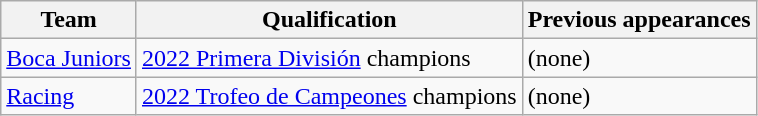<table class="wikitable">
<tr>
<th>Team</th>
<th>Qualification</th>
<th>Previous appearances</th>
</tr>
<tr>
<td><a href='#'>Boca Juniors</a></td>
<td><a href='#'>2022 Primera División</a> champions</td>
<td>(none)</td>
</tr>
<tr>
<td><a href='#'>Racing</a></td>
<td><a href='#'>2022 Trofeo de Campeones</a> champions</td>
<td>(none)</td>
</tr>
</table>
